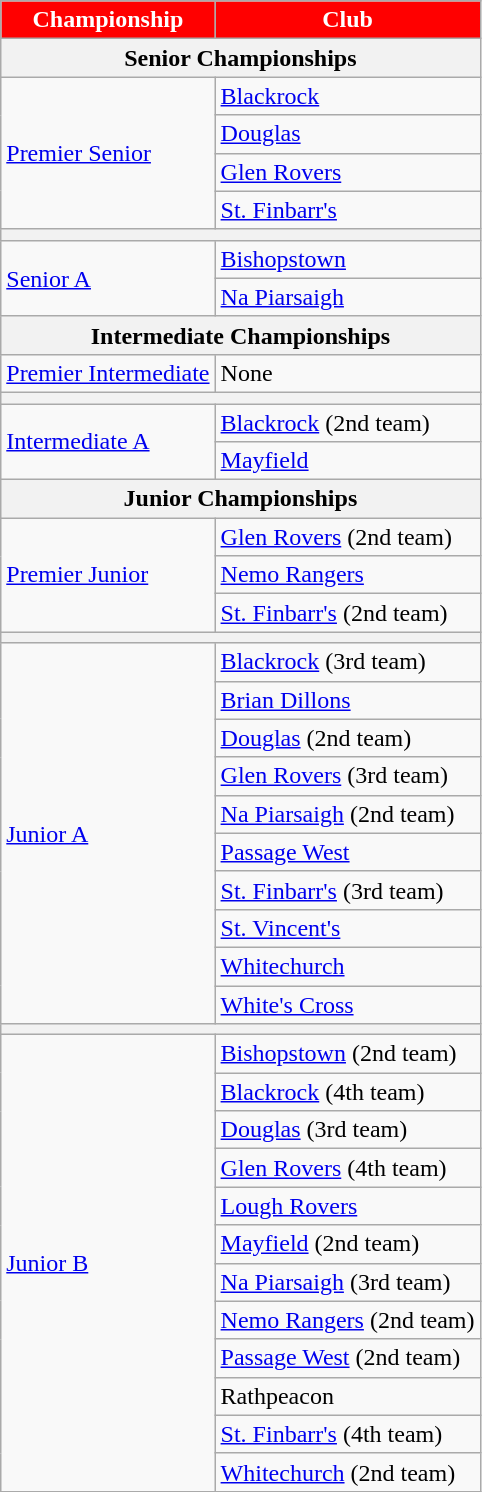<table class="wikitable sortable">
<tr>
<th style="background:red;color:white">Championship</th>
<th style="background:red;color:white">Club</th>
</tr>
<tr>
<th colspan="2">Senior Championships</th>
</tr>
<tr>
<td rowspan="4"><a href='#'>Premier Senior</a></td>
<td> <a href='#'>Blackrock</a></td>
</tr>
<tr>
<td> <a href='#'>Douglas</a></td>
</tr>
<tr>
<td> <a href='#'>Glen Rovers</a></td>
</tr>
<tr>
<td> <a href='#'>St. Finbarr's</a></td>
</tr>
<tr>
<th colspan="2"></th>
</tr>
<tr>
<td rowspan="2"><a href='#'>Senior A</a></td>
<td> <a href='#'>Bishopstown</a></td>
</tr>
<tr>
<td> <a href='#'>Na Piarsaigh</a></td>
</tr>
<tr>
<th colspan="2">Intermediate Championships</th>
</tr>
<tr>
<td><a href='#'>Premier Intermediate</a></td>
<td>None</td>
</tr>
<tr>
<th colspan="2"></th>
</tr>
<tr>
<td rowspan="2"><a href='#'>Intermediate A</a></td>
<td> <a href='#'>Blackrock</a> (2nd team)</td>
</tr>
<tr>
<td> <a href='#'>Mayfield</a></td>
</tr>
<tr>
<th colspan="2">Junior Championships</th>
</tr>
<tr>
<td rowspan="3"><a href='#'>Premier Junior</a></td>
<td> <a href='#'>Glen Rovers</a> (2nd team)</td>
</tr>
<tr>
<td> <a href='#'>Nemo Rangers</a></td>
</tr>
<tr>
<td> <a href='#'>St. Finbarr's</a> (2nd team)</td>
</tr>
<tr>
<th colspan="2"></th>
</tr>
<tr>
<td rowspan="10"><a href='#'>Junior A</a></td>
<td> <a href='#'>Blackrock</a> (3rd team)</td>
</tr>
<tr>
<td> <a href='#'>Brian Dillons</a></td>
</tr>
<tr>
<td> <a href='#'>Douglas</a> (2nd team)</td>
</tr>
<tr>
<td> <a href='#'>Glen Rovers</a> (3rd team)</td>
</tr>
<tr>
<td> <a href='#'>Na Piarsaigh</a> (2nd team)</td>
</tr>
<tr>
<td> <a href='#'>Passage West</a></td>
</tr>
<tr>
<td> <a href='#'>St. Finbarr's</a> (3rd team)</td>
</tr>
<tr>
<td> <a href='#'>St. Vincent's</a></td>
</tr>
<tr>
<td> <a href='#'>Whitechurch</a></td>
</tr>
<tr>
<td> <a href='#'>White's Cross</a></td>
</tr>
<tr>
<th colspan="2"></th>
</tr>
<tr>
<td rowspan="12"><a href='#'>Junior B</a></td>
<td> <a href='#'>Bishopstown</a> (2nd team)</td>
</tr>
<tr>
<td> <a href='#'>Blackrock</a> (4th team)</td>
</tr>
<tr>
<td> <a href='#'>Douglas</a> (3rd team)</td>
</tr>
<tr>
<td> <a href='#'>Glen Rovers</a> (4th team)</td>
</tr>
<tr>
<td> <a href='#'>Lough Rovers</a></td>
</tr>
<tr>
<td> <a href='#'>Mayfield</a> (2nd team)</td>
</tr>
<tr>
<td> <a href='#'>Na Piarsaigh</a> (3rd team)</td>
</tr>
<tr>
<td> <a href='#'>Nemo Rangers</a> (2nd team)</td>
</tr>
<tr>
<td> <a href='#'>Passage West</a> (2nd team)</td>
</tr>
<tr>
<td> Rathpeacon</td>
</tr>
<tr>
<td> <a href='#'>St. Finbarr's</a> (4th team)</td>
</tr>
<tr>
<td> <a href='#'>Whitechurch</a> (2nd team)</td>
</tr>
</table>
